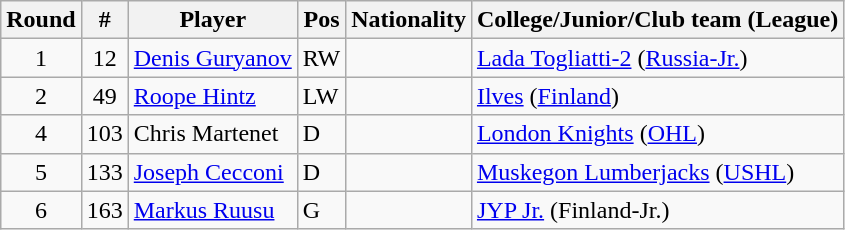<table class="wikitable">
<tr>
<th>Round</th>
<th>#</th>
<th>Player</th>
<th>Pos</th>
<th>Nationality</th>
<th>College/Junior/Club team (League)</th>
</tr>
<tr>
<td style="text-align:center">1</td>
<td style="text-align:center">12</td>
<td><a href='#'>Denis Guryanov</a></td>
<td>RW</td>
<td></td>
<td><a href='#'>Lada Togliatti-2</a> (<a href='#'>Russia-Jr.</a>)</td>
</tr>
<tr>
<td style="text-align:center">2</td>
<td style="text-align:center">49</td>
<td><a href='#'>Roope Hintz</a></td>
<td>LW</td>
<td></td>
<td><a href='#'>Ilves</a> (<a href='#'>Finland</a>)</td>
</tr>
<tr>
<td style="text-align:center">4</td>
<td style="text-align:center">103</td>
<td>Chris Martenet</td>
<td>D</td>
<td></td>
<td><a href='#'>London Knights</a> (<a href='#'>OHL</a>)</td>
</tr>
<tr>
<td style="text-align:center">5</td>
<td style="text-align:center">133</td>
<td><a href='#'>Joseph Cecconi</a></td>
<td>D</td>
<td></td>
<td><a href='#'>Muskegon Lumberjacks</a> (<a href='#'>USHL</a>)</td>
</tr>
<tr>
<td style="text-align:center">6</td>
<td style="text-align:center">163</td>
<td><a href='#'>Markus Ruusu</a></td>
<td>G</td>
<td></td>
<td><a href='#'>JYP Jr.</a> (Finland-Jr.)</td>
</tr>
</table>
